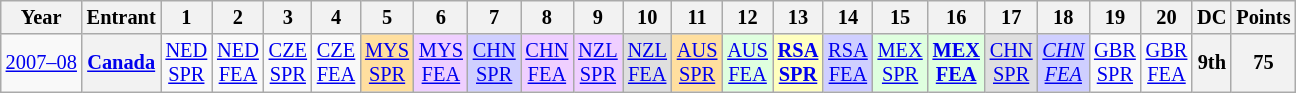<table class="wikitable" style="text-align:center; font-size:85%">
<tr>
<th>Year</th>
<th>Entrant</th>
<th>1</th>
<th>2</th>
<th>3</th>
<th>4</th>
<th>5</th>
<th>6</th>
<th>7</th>
<th>8</th>
<th>9</th>
<th>10</th>
<th>11</th>
<th>12</th>
<th>13</th>
<th>14</th>
<th>15</th>
<th>16</th>
<th>17</th>
<th>18</th>
<th>19</th>
<th>20</th>
<th>DC</th>
<th>Points</th>
</tr>
<tr>
<td nowrap><a href='#'>2007–08</a></td>
<th nowrap><a href='#'>Canada</a></th>
<td><a href='#'>NED<br>SPR</a></td>
<td><a href='#'>NED<br>FEA</a></td>
<td><a href='#'>CZE<br>SPR</a></td>
<td><a href='#'>CZE<br>FEA</a></td>
<td style="background:#FFDF9F;"><a href='#'>MYS<br>SPR</a><br></td>
<td style="background:#EFCFFF;"><a href='#'>MYS<br>FEA</a><br></td>
<td style="background:#CFCFFF;"><a href='#'>CHN<br>SPR</a><br></td>
<td style="background:#EFCFFF;"><a href='#'>CHN<br>FEA</a><br></td>
<td style="background:#EFCFFF;"><a href='#'>NZL<br>SPR</a><br></td>
<td style="background:#DFDFDF;"><a href='#'>NZL<br>FEA</a><br></td>
<td style="background:#FFDF9F;"><a href='#'>AUS<br>SPR</a><br></td>
<td style="background:#DFFFDF;"><a href='#'>AUS<br>FEA</a><br></td>
<td style="background:#FFFFBF;"><strong><a href='#'>RSA<br>SPR</a></strong><br></td>
<td style="background:#CFCFFF;"><a href='#'>RSA<br>FEA</a><br></td>
<td style="background:#DFFFDF;"><a href='#'>MEX<br>SPR</a><br></td>
<td style="background:#DFFFDF;"><strong><a href='#'>MEX<br>FEA</a></strong><br></td>
<td style="background:#DFDFDF;"><a href='#'>CHN<br>SPR</a><br></td>
<td style="background:#CFCFFF;"><em><a href='#'>CHN<br>FEA</a></em><br></td>
<td><a href='#'>GBR<br>SPR</a></td>
<td><a href='#'>GBR<br>FEA</a></td>
<th>9th</th>
<th>75</th>
</tr>
</table>
